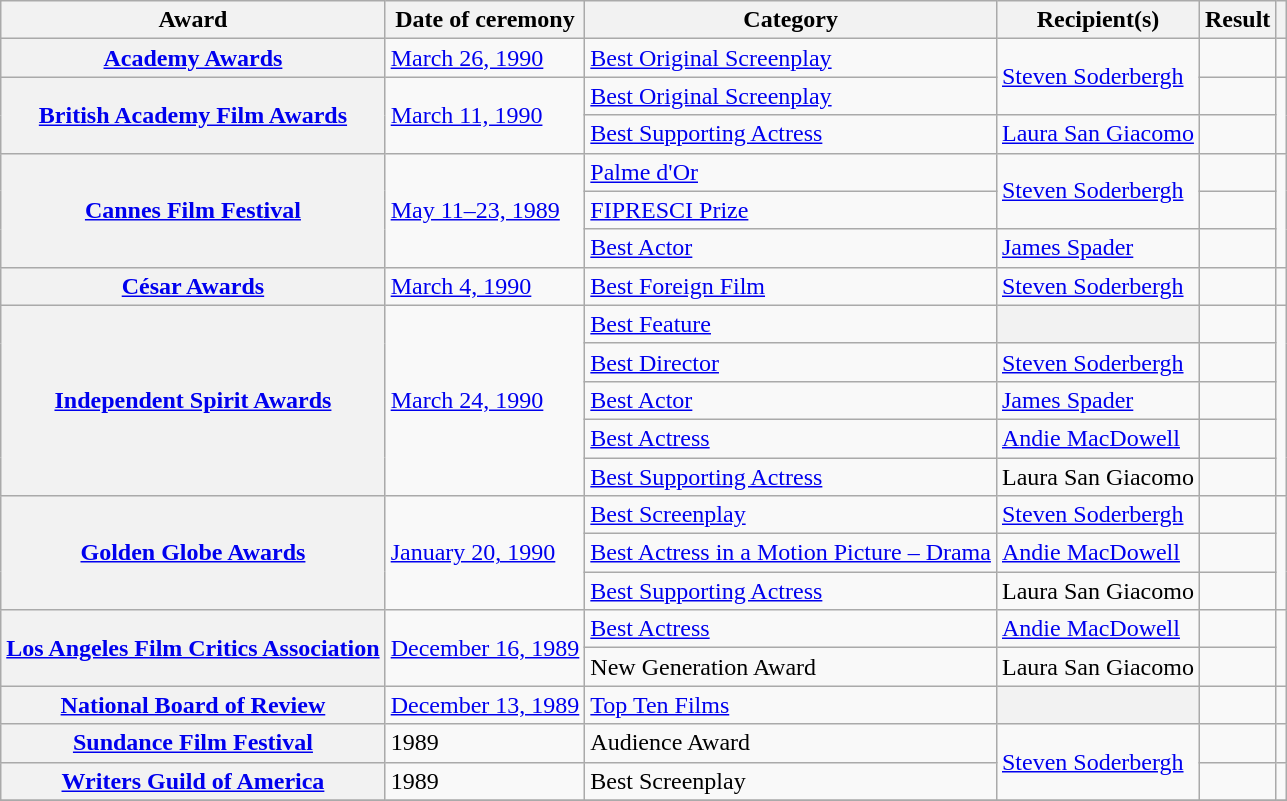<table class="wikitable sortable plainrowheaders">
<tr>
<th scope="col">Award</th>
<th scope="col">Date of ceremony</th>
<th scope="col">Category</th>
<th scope="col">Recipient(s)</th>
<th scope="col">Result</th>
<th scope="col" class="unsortable"></th>
</tr>
<tr>
<th scope="row"><a href='#'>Academy Awards</a></th>
<td><a href='#'>March 26, 1990</a></td>
<td><a href='#'>Best Original Screenplay</a></td>
<td rowspan="2"><a href='#'>Steven Soderbergh</a></td>
<td></td>
<td></td>
</tr>
<tr>
<th scope="row" rowspan="2"><a href='#'>British Academy Film Awards</a></th>
<td rowspan="2"><a href='#'>March 11, 1990</a></td>
<td><a href='#'>Best Original Screenplay</a></td>
<td></td>
<td rowspan="2"></td>
</tr>
<tr>
<td><a href='#'>Best Supporting Actress</a></td>
<td><a href='#'>Laura San Giacomo</a></td>
<td></td>
</tr>
<tr>
<th scope="row" rowspan="3"><a href='#'>Cannes Film Festival</a></th>
<td rowspan="3"><a href='#'>May 11–23, 1989</a></td>
<td><a href='#'>Palme d'Or</a></td>
<td rowspan="2"><a href='#'>Steven Soderbergh</a></td>
<td></td>
<td rowspan="3"></td>
</tr>
<tr>
<td><a href='#'>FIPRESCI Prize</a></td>
<td></td>
</tr>
<tr>
<td><a href='#'>Best Actor</a></td>
<td><a href='#'>James Spader</a></td>
<td></td>
</tr>
<tr>
<th scope="row"><a href='#'>César Awards</a></th>
<td><a href='#'>March 4, 1990</a></td>
<td><a href='#'>Best Foreign Film</a></td>
<td><a href='#'>Steven Soderbergh</a></td>
<td></td>
<td></td>
</tr>
<tr>
<th rowspan="5" scope="row"><a href='#'>Independent Spirit Awards</a></th>
<td rowspan="5"><a href='#'>March 24, 1990</a></td>
<td><a href='#'>Best Feature</a></td>
<th></th>
<td></td>
<td rowspan="5"></td>
</tr>
<tr>
<td><a href='#'>Best Director</a></td>
<td><a href='#'>Steven Soderbergh</a></td>
<td></td>
</tr>
<tr>
<td><a href='#'>Best Actor</a></td>
<td><a href='#'>James Spader</a></td>
<td></td>
</tr>
<tr>
<td><a href='#'>Best Actress</a></td>
<td><a href='#'>Andie MacDowell</a></td>
<td></td>
</tr>
<tr>
<td><a href='#'>Best Supporting Actress</a></td>
<td>Laura San Giacomo</td>
<td></td>
</tr>
<tr>
<th rowspan="3" scope="row"><a href='#'>Golden Globe Awards</a></th>
<td rowspan="3"><a href='#'>January 20, 1990</a></td>
<td><a href='#'>Best Screenplay</a></td>
<td><a href='#'>Steven Soderbergh</a></td>
<td></td>
<td rowspan="3"></td>
</tr>
<tr>
<td><a href='#'>Best Actress in a Motion Picture – Drama</a></td>
<td><a href='#'>Andie MacDowell</a></td>
<td></td>
</tr>
<tr>
<td><a href='#'>Best Supporting Actress</a></td>
<td>Laura San Giacomo</td>
<td></td>
</tr>
<tr>
<th scope="row" rowspan="2"><a href='#'>Los Angeles Film Critics Association</a></th>
<td rowspan="2"><a href='#'>December 16, 1989</a></td>
<td><a href='#'>Best Actress</a></td>
<td><a href='#'>Andie MacDowell</a></td>
<td></td>
<td rowspan="2"></td>
</tr>
<tr>
<td>New Generation Award</td>
<td>Laura San Giacomo</td>
<td></td>
</tr>
<tr>
<th scope="row"><a href='#'>National Board of Review</a></th>
<td><a href='#'>December 13, 1989</a></td>
<td><a href='#'>Top Ten Films</a></td>
<th></th>
<td></td>
<td></td>
</tr>
<tr>
<th scope="row"><a href='#'>Sundance Film Festival</a></th>
<td>1989</td>
<td>Audience Award</td>
<td rowspan="2"><a href='#'>Steven Soderbergh</a></td>
<td></td>
<td></td>
</tr>
<tr>
<th scope="row"><a href='#'>Writers Guild of America</a></th>
<td>1989</td>
<td>Best Screenplay</td>
<td></td>
<td></td>
</tr>
<tr>
</tr>
</table>
